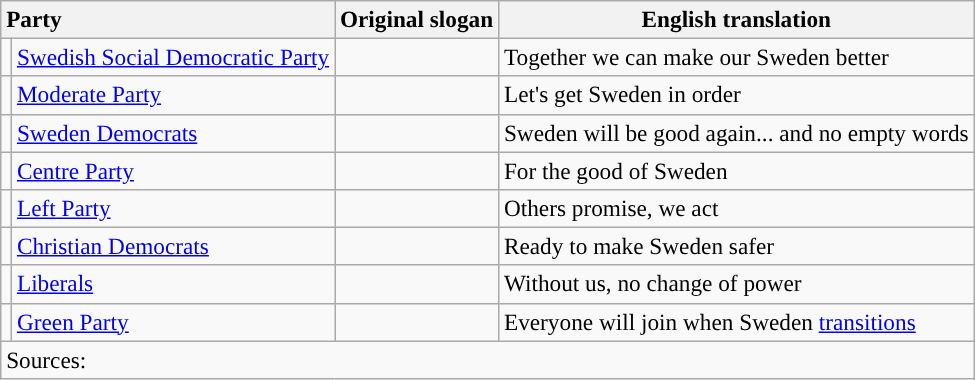<table class="wikitable" style="font-size:97%; text-align:left">
<tr>
<th colspan="2" style="text-align:left;">Party</th>
<th>Original slogan</th>
<th>English translation</th>
</tr>
<tr>
<td style="background:"></td>
<td><a href='#'>Swedish Social Democratic Party</a></td>
<td></td>
<td>Together we can make our Sweden better</td>
</tr>
<tr>
<td style="background:"></td>
<td><a href='#'>Moderate Party</a></td>
<td></td>
<td>Let's get Sweden in order</td>
</tr>
<tr>
<td style="background:"></td>
<td><a href='#'>Sweden Democrats</a></td>
<td></td>
<td>Sweden will be good again... and no empty words</td>
</tr>
<tr>
<td style="background:"></td>
<td><a href='#'>Centre Party</a></td>
<td></td>
<td>For the good of Sweden</td>
</tr>
<tr>
<td style="background:"></td>
<td><a href='#'>Left Party</a></td>
<td></td>
<td>Others promise, we act</td>
</tr>
<tr>
<td style="background:"></td>
<td><a href='#'>Christian Democrats</a></td>
<td></td>
<td>Ready to make Sweden safer</td>
</tr>
<tr>
<td style="background:"></td>
<td><a href='#'>Liberals</a></td>
<td></td>
<td>Without us, no change of power</td>
</tr>
<tr>
<td style="background:"></td>
<td><a href='#'>Green Party</a></td>
<td></td>
<td>Everyone will join when Sweden <a href='#'>transitions</a></td>
</tr>
<tr>
<td colspan="4">Sources:</td>
</tr>
</table>
